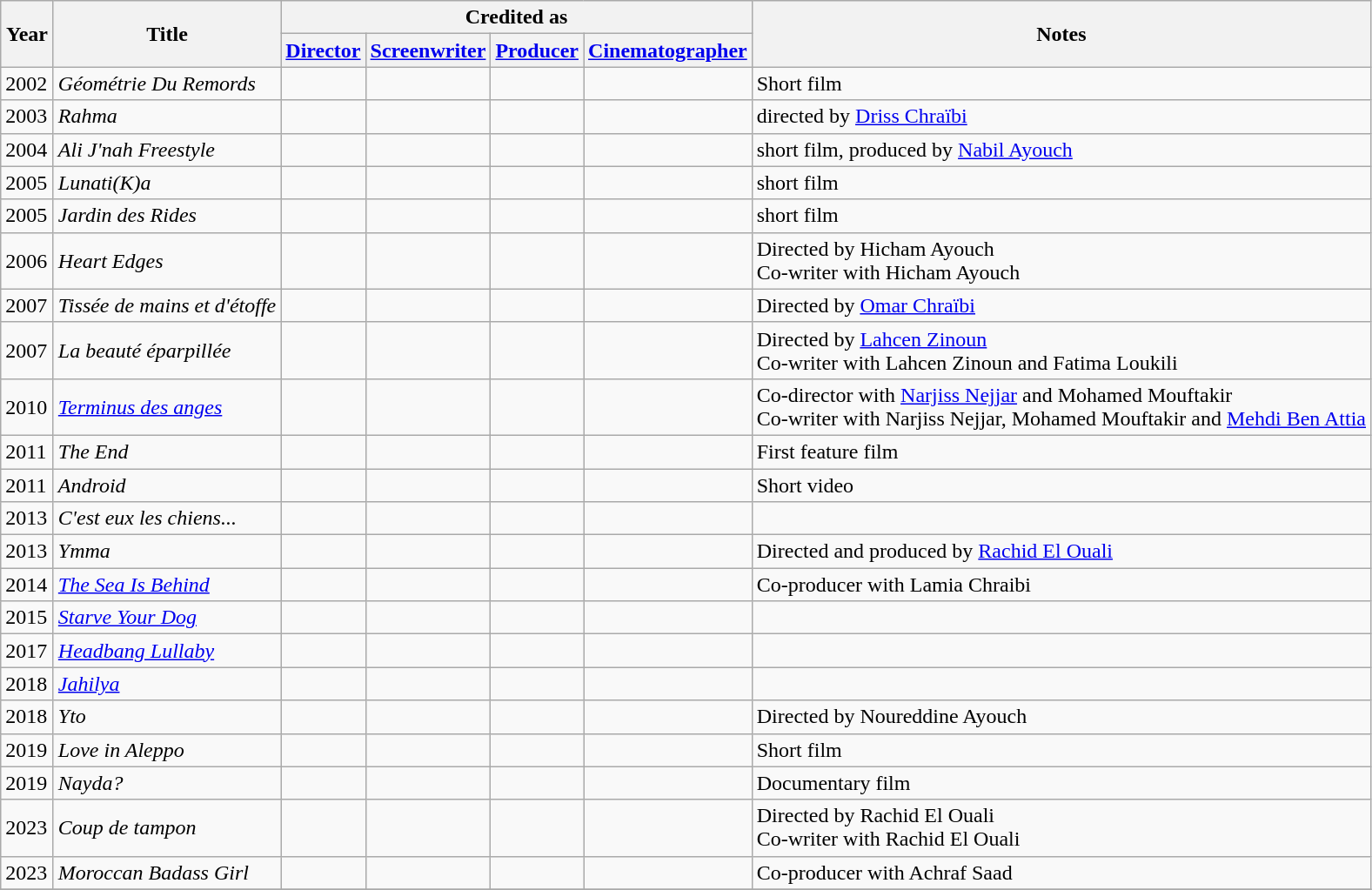<table class="wikitable">
<tr>
<th rowspan="2" style="width:33px;">Year</th>
<th rowspan="2">Title</th>
<th colspan="4">Credited as</th>
<th rowspan="2">Notes</th>
</tr>
<tr>
<th><a href='#'>Director</a></th>
<th><a href='#'>Screenwriter</a></th>
<th><a href='#'>Producer</a></th>
<th><a href='#'>Cinematographer</a></th>
</tr>
<tr>
<td>2002</td>
<td><em>Géométrie Du Remords</em></td>
<td></td>
<td></td>
<td></td>
<td></td>
<td>Short film</td>
</tr>
<tr>
<td>2003</td>
<td><em>Rahma</em></td>
<td></td>
<td></td>
<td></td>
<td></td>
<td>directed by <a href='#'>Driss Chraïbi</a></td>
</tr>
<tr>
<td>2004</td>
<td><em>Ali J'nah Freestyle</em></td>
<td></td>
<td></td>
<td></td>
<td></td>
<td>short film, produced by <a href='#'>Nabil Ayouch</a></td>
</tr>
<tr>
<td>2005</td>
<td><em>Lunati(K)a</em></td>
<td></td>
<td></td>
<td></td>
<td></td>
<td>short film</td>
</tr>
<tr>
<td>2005</td>
<td><em>Jardin des Rides</em></td>
<td></td>
<td></td>
<td></td>
<td></td>
<td>short film</td>
</tr>
<tr>
<td>2006</td>
<td><em>Heart Edges</em></td>
<td></td>
<td></td>
<td></td>
<td></td>
<td>Directed by Hicham Ayouch<br>Co-writer with Hicham Ayouch</td>
</tr>
<tr>
<td>2007</td>
<td><em>Tissée de mains et d'étoffe</em></td>
<td></td>
<td></td>
<td></td>
<td></td>
<td>Directed by <a href='#'>Omar Chraïbi</a></td>
</tr>
<tr>
<td>2007</td>
<td><em>La beauté éparpillée</em></td>
<td></td>
<td></td>
<td></td>
<td></td>
<td>Directed by <a href='#'>Lahcen Zinoun</a><br>Co-writer with Lahcen Zinoun and Fatima Loukili</td>
</tr>
<tr>
<td>2010</td>
<td><em><a href='#'>Terminus des anges</a></em></td>
<td></td>
<td></td>
<td></td>
<td></td>
<td>Co-director with <a href='#'>Narjiss Nejjar</a> and Mohamed Mouftakir<br>Co-writer with Narjiss Nejjar, Mohamed Mouftakir and <a href='#'>Mehdi Ben Attia</a></td>
</tr>
<tr>
<td>2011</td>
<td><em>The End</em></td>
<td></td>
<td></td>
<td></td>
<td></td>
<td>First feature film</td>
</tr>
<tr>
<td>2011</td>
<td><em>Android</em></td>
<td></td>
<td></td>
<td></td>
<td></td>
<td>Short video</td>
</tr>
<tr>
<td>2013</td>
<td><em>C'est eux les chiens...</em></td>
<td></td>
<td></td>
<td></td>
<td></td>
<td></td>
</tr>
<tr>
<td>2013</td>
<td><em>Ymma</em></td>
<td></td>
<td></td>
<td></td>
<td></td>
<td>Directed and produced by <a href='#'>Rachid El Ouali</a></td>
</tr>
<tr>
<td>2014</td>
<td><em><a href='#'>The Sea Is Behind</a></em></td>
<td></td>
<td></td>
<td></td>
<td></td>
<td>Co-producer with Lamia Chraibi</td>
</tr>
<tr>
<td>2015</td>
<td><em><a href='#'>Starve Your Dog</a></em></td>
<td></td>
<td></td>
<td></td>
<td></td>
<td></td>
</tr>
<tr>
<td>2017</td>
<td><em><a href='#'>Headbang Lullaby</a></em></td>
<td></td>
<td></td>
<td></td>
<td></td>
<td></td>
</tr>
<tr>
<td>2018</td>
<td><em><a href='#'>Jahilya</a></em></td>
<td></td>
<td></td>
<td></td>
<td></td>
<td></td>
</tr>
<tr>
<td>2018</td>
<td><em>Yto</em></td>
<td></td>
<td></td>
<td></td>
<td></td>
<td>Directed by Noureddine Ayouch</td>
</tr>
<tr>
<td>2019</td>
<td><em>Love in Aleppo</em></td>
<td></td>
<td></td>
<td></td>
<td></td>
<td>Short film</td>
</tr>
<tr>
<td>2019</td>
<td><em>Nayda?</em></td>
<td></td>
<td></td>
<td></td>
<td></td>
<td>Documentary film</td>
</tr>
<tr>
<td>2023</td>
<td><em>Coup de tampon</em></td>
<td></td>
<td></td>
<td></td>
<td></td>
<td>Directed by Rachid El Ouali<br>Co-writer with Rachid El Ouali</td>
</tr>
<tr>
<td>2023</td>
<td><em>Moroccan Badass Girl</em></td>
<td></td>
<td></td>
<td></td>
<td></td>
<td>Co-producer with Achraf Saad</td>
</tr>
<tr>
</tr>
</table>
